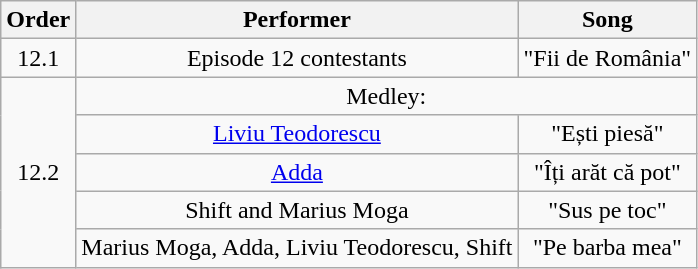<table class="wikitable" style="text-align:center">
<tr>
<th>Order</th>
<th>Performer</th>
<th>Song</th>
</tr>
<tr>
<td>12.1</td>
<td>Episode 12 contestants</td>
<td>"Fii de România"</td>
</tr>
<tr>
<td rowspan="5">12.2</td>
<td colspan="2">Medley:</td>
</tr>
<tr>
<td><a href='#'>Liviu Teodorescu</a></td>
<td>"Ești piesă"</td>
</tr>
<tr>
<td><a href='#'>Adda</a></td>
<td>"Îți arăt că pot"</td>
</tr>
<tr>
<td>Shift and Marius Moga</td>
<td>"Sus pe toc"</td>
</tr>
<tr>
<td>Marius Moga, Adda, Liviu Teodorescu, Shift</td>
<td>"Pe barba mea"</td>
</tr>
</table>
